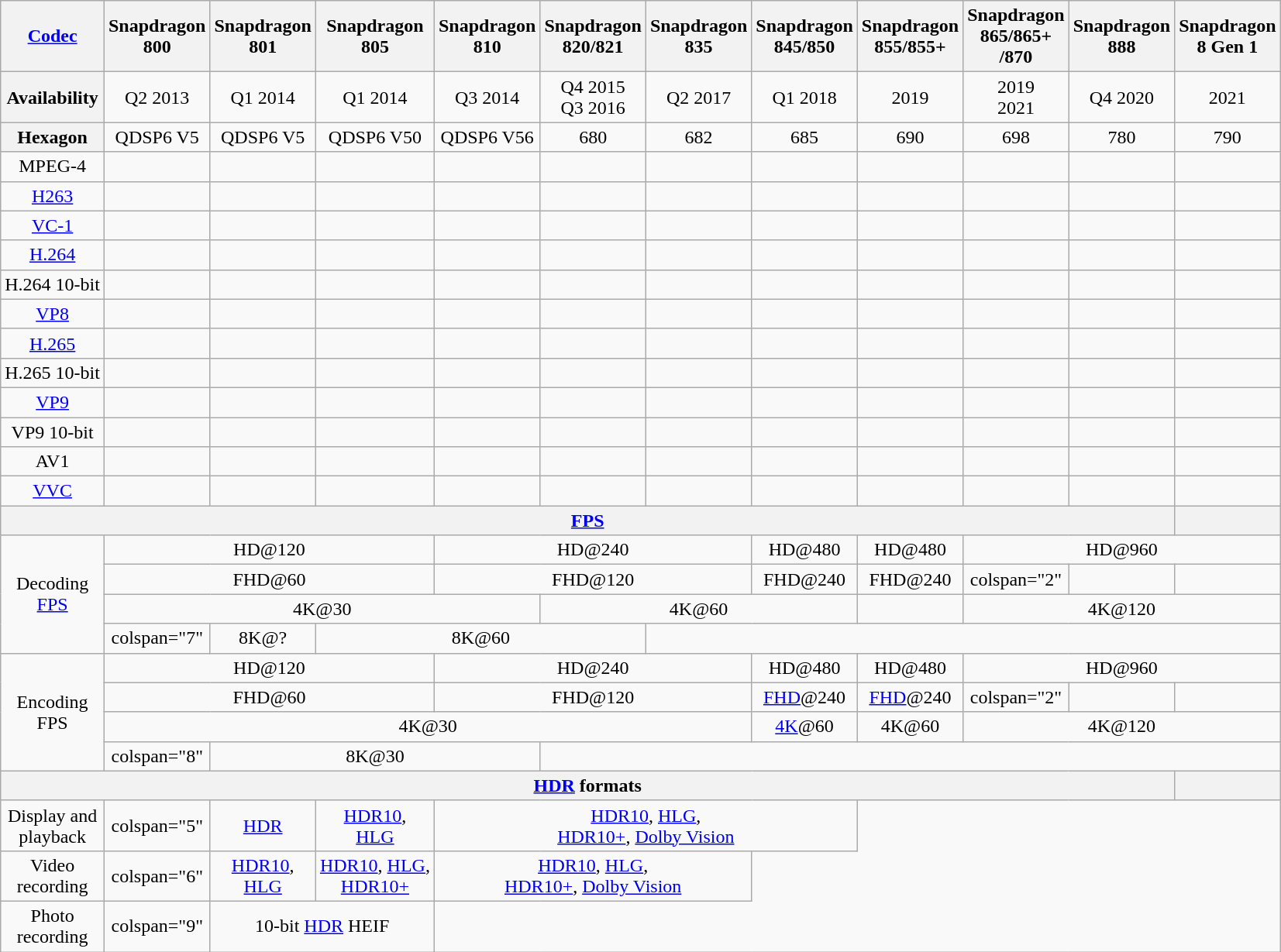<table class="wikitable" style="text-align: center;">
<tr>
<th><a href='#'>Codec</a></th>
<th>Snapdragon<br>800</th>
<th>Snapdragon<br>801</th>
<th>Snapdragon<br>805</th>
<th>Snapdragon<br>810</th>
<th>Snapdragon<br>820/821</th>
<th>Snapdragon<br>835</th>
<th>Snapdragon<br>845/850</th>
<th>Snapdragon<br>855/855+</th>
<th>Snapdragon<br>865/865+<br>/870</th>
<th>Snapdragon<br>888</th>
<th>Snapdragon<br>8 Gen 1</th>
</tr>
<tr>
<th>Availability</th>
<td>Q2 2013</td>
<td>Q1 2014</td>
<td>Q1 2014</td>
<td>Q3 2014</td>
<td>Q4 2015<br>Q3 2016</td>
<td>Q2 2017</td>
<td>Q1 2018</td>
<td>2019</td>
<td>2019<br>2021</td>
<td>Q4 2020</td>
<td>2021</td>
</tr>
<tr>
<th>Hexagon</th>
<td>QDSP6 V5</td>
<td>QDSP6 V5</td>
<td>QDSP6 V50</td>
<td>QDSP6 V56</td>
<td>680</td>
<td>682</td>
<td>685</td>
<td>690</td>
<td>698</td>
<td>780</td>
<td>790</td>
</tr>
<tr>
<td>MPEG-4</td>
<td></td>
<td></td>
<td></td>
<td></td>
<td></td>
<td></td>
<td></td>
<td></td>
<td></td>
<td></td>
<td></td>
</tr>
<tr>
<td><a href='#'>H263</a></td>
<td></td>
<td></td>
<td></td>
<td></td>
<td></td>
<td></td>
<td></td>
<td></td>
<td></td>
<td></td>
<td></td>
</tr>
<tr>
<td><a href='#'>VC-1</a></td>
<td></td>
<td></td>
<td></td>
<td></td>
<td></td>
<td></td>
<td></td>
<td></td>
<td></td>
<td></td>
<td></td>
</tr>
<tr>
<td><a href='#'>H.264</a></td>
<td></td>
<td></td>
<td></td>
<td></td>
<td></td>
<td></td>
<td></td>
<td></td>
<td></td>
<td></td>
<td></td>
</tr>
<tr>
<td>H.264 10-bit</td>
<td></td>
<td></td>
<td></td>
<td></td>
<td></td>
<td></td>
<td></td>
<td></td>
<td></td>
<td></td>
<td></td>
</tr>
<tr>
<td><a href='#'>VP8</a></td>
<td></td>
<td></td>
<td></td>
<td></td>
<td></td>
<td></td>
<td></td>
<td></td>
<td></td>
<td></td>
<td></td>
</tr>
<tr>
<td><a href='#'>H.265</a></td>
<td></td>
<td></td>
<td></td>
<td></td>
<td></td>
<td></td>
<td></td>
<td></td>
<td></td>
<td></td>
<td></td>
</tr>
<tr>
<td>H.265 10-bit</td>
<td></td>
<td></td>
<td></td>
<td></td>
<td></td>
<td></td>
<td></td>
<td></td>
<td></td>
<td></td>
<td></td>
</tr>
<tr>
<td><a href='#'>VP9</a></td>
<td></td>
<td></td>
<td></td>
<td></td>
<td></td>
<td></td>
<td></td>
<td></td>
<td></td>
<td></td>
<td></td>
</tr>
<tr>
<td>VP9 10-bit</td>
<td></td>
<td></td>
<td></td>
<td></td>
<td></td>
<td></td>
<td></td>
<td></td>
<td></td>
<td></td>
<td></td>
</tr>
<tr>
<td>AV1</td>
<td></td>
<td></td>
<td></td>
<td></td>
<td></td>
<td></td>
<td></td>
<td></td>
<td></td>
<td></td>
<td></td>
</tr>
<tr>
<td><a href='#'>VVC</a></td>
<td></td>
<td></td>
<td></td>
<td></td>
<td></td>
<td></td>
<td></td>
<td></td>
<td></td>
<td></td>
<td></td>
</tr>
<tr>
<th colspan="11"><a href='#'>FPS</a></th>
<th></th>
</tr>
<tr>
<td rowspan="4">Decoding<br><a href='#'>FPS</a></td>
<td colspan="3">HD@120</td>
<td colspan="3">HD@240</td>
<td>HD@480</td>
<td>HD@480</td>
<td colspan="3">HD@960</td>
</tr>
<tr>
<td colspan="3">FHD@60</td>
<td colspan="3">FHD@120</td>
<td>FHD@240</td>
<td>FHD@240</td>
<td>colspan="2" </td>
<td></td>
</tr>
<tr>
<td colspan="4">4K@30</td>
<td colspan="3">4K@60</td>
<td></td>
<td colspan="3">4K@120</td>
</tr>
<tr>
<td>colspan="7" </td>
<td>8K@?</td>
<td colspan="3">8K@60</td>
</tr>
<tr>
<td rowspan="4">Encoding<br>FPS</td>
<td colspan="3">HD@120</td>
<td colspan="3">HD@240</td>
<td>HD@480</td>
<td>HD@480</td>
<td colspan="3">HD@960</td>
</tr>
<tr>
<td colspan="3">FHD@60</td>
<td colspan="3">FHD@120</td>
<td><a href='#'>FHD</a>@240</td>
<td><a href='#'>FHD</a>@240</td>
<td>colspan="2" </td>
<td></td>
</tr>
<tr>
<td colspan="6">4K@30</td>
<td><a href='#'>4K</a>@60</td>
<td>4K@60</td>
<td colspan="3">4K@120</td>
</tr>
<tr>
<td>colspan="8" </td>
<td colspan="3">8K@30</td>
</tr>
<tr>
<th colspan="11"><a href='#'>HDR</a> formats</th>
<th></th>
</tr>
<tr>
<td>Display and<br>playback</td>
<td>colspan="5" </td>
<td><a href='#'>HDR</a></td>
<td><a href='#'>HDR10</a>,<br><a href='#'>HLG</a></td>
<td colspan="4"><a href='#'>HDR10</a>, <a href='#'>HLG</a>,<br><a href='#'>HDR10+</a>, <a href='#'>Dolby Vision</a></td>
</tr>
<tr>
<td>Video<br>recording</td>
<td>colspan="6" </td>
<td><a href='#'>HDR10</a>,<br><a href='#'>HLG</a></td>
<td><a href='#'>HDR10</a>, <a href='#'>HLG</a>,<br><a href='#'>HDR10+</a></td>
<td colspan="3"><a href='#'>HDR10</a>, <a href='#'>HLG</a>,<br><a href='#'>HDR10+</a>, <a href='#'>Dolby Vision</a></td>
</tr>
<tr>
<td>Photo<br>recording</td>
<td>colspan="9" </td>
<td colspan="2">10-bit <a href='#'>HDR</a> HEIF</td>
</tr>
</table>
